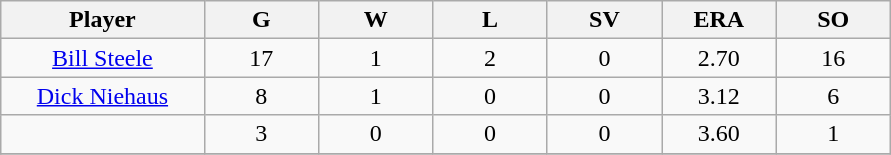<table class="wikitable sortable">
<tr>
<th bgcolor="#DDDDFF" width="16%">Player</th>
<th bgcolor="#DDDDFF" width="9%">G</th>
<th bgcolor="#DDDDFF" width="9%">W</th>
<th bgcolor="#DDDDFF" width="9%">L</th>
<th bgcolor="#DDDDFF" width="9%">SV</th>
<th bgcolor="#DDDDFF" width="9%">ERA</th>
<th bgcolor="#DDDDFF" width="9%">SO</th>
</tr>
<tr align="center">
<td><a href='#'>Bill Steele</a></td>
<td>17</td>
<td>1</td>
<td>2</td>
<td>0</td>
<td>2.70</td>
<td>16</td>
</tr>
<tr align="center">
<td><a href='#'>Dick Niehaus</a></td>
<td>8</td>
<td>1</td>
<td>0</td>
<td>0</td>
<td>3.12</td>
<td>6</td>
</tr>
<tr align="center">
<td></td>
<td>3</td>
<td>0</td>
<td>0</td>
<td>0</td>
<td>3.60</td>
<td>1</td>
</tr>
<tr align="center">
</tr>
</table>
